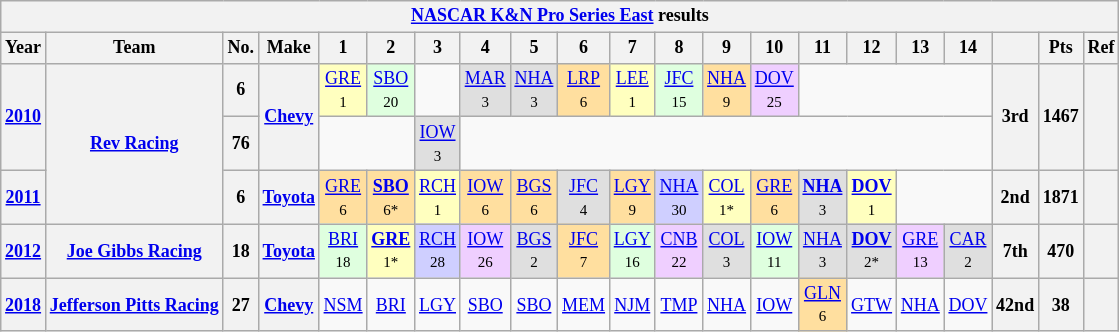<table class="wikitable" style="text-align:center; font-size:75%">
<tr>
<th colspan=21><a href='#'>NASCAR K&N Pro Series East</a> results</th>
</tr>
<tr>
<th>Year</th>
<th>Team</th>
<th>No.</th>
<th>Make</th>
<th>1</th>
<th>2</th>
<th>3</th>
<th>4</th>
<th>5</th>
<th>6</th>
<th>7</th>
<th>8</th>
<th>9</th>
<th>10</th>
<th>11</th>
<th>12</th>
<th>13</th>
<th>14</th>
<th></th>
<th>Pts</th>
<th>Ref</th>
</tr>
<tr>
<th rowspan=2><a href='#'>2010</a></th>
<th rowspan=3><a href='#'>Rev Racing</a></th>
<th>6</th>
<th rowspan=2><a href='#'>Chevy</a></th>
<td style="background:#FFFFBF;"><a href='#'>GRE</a><br><small>1</small></td>
<td style="background:#DFFFDF;"><a href='#'>SBO</a><br><small>20</small></td>
<td></td>
<td style="background:#DFDFDF;"><a href='#'>MAR</a><br><small>3</small></td>
<td style="background:#DFDFDF;"><a href='#'>NHA</a><br><small>3</small></td>
<td style="background:#FFDF9F;"><a href='#'>LRP</a><br><small>6</small></td>
<td style="background:#FFFFBF;"><a href='#'>LEE</a><br><small>1</small></td>
<td style="background:#DFFFDF;"><a href='#'>JFC</a><br><small>15</small></td>
<td style="background:#FFDF9F;"><a href='#'>NHA</a><br><small>9</small></td>
<td style="background:#EFCFFF;"><a href='#'>DOV</a><br><small>25</small></td>
<td colspan=4></td>
<th rowspan=2>3rd</th>
<th rowspan=2>1467</th>
<th rowspan=2></th>
</tr>
<tr>
<th>76</th>
<td colspan=2></td>
<td style="background:#DFDFDF;"><a href='#'>IOW</a><br><small>3</small></td>
<td colspan=11></td>
</tr>
<tr>
<th><a href='#'>2011</a></th>
<th>6</th>
<th><a href='#'>Toyota</a></th>
<td style="background:#FFDF9F;"><a href='#'>GRE</a><br><small>6</small></td>
<td style="background:#FFDF9F;"><strong><a href='#'>SBO</a></strong><br><small>6*</small></td>
<td style="background:#FFFFBF;"><a href='#'>RCH</a><br><small>1</small></td>
<td style="background:#FFDF9F;"><a href='#'>IOW</a><br><small>6</small></td>
<td style="background:#FFDF9F;"><a href='#'>BGS</a><br><small>6</small></td>
<td style="background:#DFDFDF;"><a href='#'>JFC</a><br><small>4</small></td>
<td style="background:#FFDF9F;"><a href='#'>LGY</a><br><small>9</small></td>
<td style="background:#CFCFFF;"><a href='#'>NHA</a><br><small>30</small></td>
<td style="background:#FFFFBF;"><a href='#'>COL</a><br><small>1*</small></td>
<td style="background:#FFDF9F;"><a href='#'>GRE</a><br><small>6</small></td>
<td style="background:#DFDFDF;"><strong><a href='#'>NHA</a></strong><br><small>3</small></td>
<td style="background:#FFFFBF;"><strong><a href='#'>DOV</a></strong><br><small>1</small></td>
<td colspan=2></td>
<th>2nd</th>
<th>1871</th>
<th></th>
</tr>
<tr>
<th><a href='#'>2012</a></th>
<th><a href='#'>Joe Gibbs Racing</a></th>
<th>18</th>
<th><a href='#'>Toyota</a></th>
<td style="background:#DFFFDF;"><a href='#'>BRI</a><br><small>18</small></td>
<td style="background:#FFFFBF;"><strong><a href='#'>GRE</a></strong><br><small>1*</small></td>
<td style="background:#CFCFFF;"><a href='#'>RCH</a><br><small>28</small></td>
<td style="background:#EFCFFF;"><a href='#'>IOW</a><br><small>26</small></td>
<td style="background:#DFDFDF;"><a href='#'>BGS</a><br><small>2</small></td>
<td style="background:#FFDF9F;"><a href='#'>JFC</a><br><small>7</small></td>
<td style="background:#DFFFDF;"><a href='#'>LGY</a><br><small>16</small></td>
<td style="background:#EFCFFF;"><a href='#'>CNB</a><br><small>22</small></td>
<td style="background:#DFDFDF;"><a href='#'>COL</a><br><small>3</small></td>
<td style="background:#DFFFDF;"><a href='#'>IOW</a><br><small>11</small></td>
<td style="background:#DFDFDF;"><a href='#'>NHA</a><br><small>3</small></td>
<td style="background:#DFDFDF;"><strong><a href='#'>DOV</a></strong><br><small>2*</small></td>
<td style="background:#EFCFFF;"><a href='#'>GRE</a><br><small>13</small></td>
<td style="background:#DFDFDF;"><a href='#'>CAR</a><br><small>2</small></td>
<th>7th</th>
<th>470</th>
<th></th>
</tr>
<tr>
<th><a href='#'>2018</a></th>
<th><a href='#'>Jefferson Pitts Racing</a></th>
<th>27</th>
<th><a href='#'>Chevy</a></th>
<td><a href='#'>NSM</a></td>
<td><a href='#'>BRI</a></td>
<td><a href='#'>LGY</a></td>
<td><a href='#'>SBO</a></td>
<td><a href='#'>SBO</a></td>
<td><a href='#'>MEM</a></td>
<td><a href='#'>NJM</a></td>
<td><a href='#'>TMP</a></td>
<td><a href='#'>NHA</a></td>
<td><a href='#'>IOW</a></td>
<td style="background:#FFDF9F;"><a href='#'>GLN</a><br><small>6</small></td>
<td><a href='#'>GTW</a></td>
<td><a href='#'>NHA</a></td>
<td><a href='#'>DOV</a></td>
<th>42nd</th>
<th>38</th>
<th></th>
</tr>
</table>
